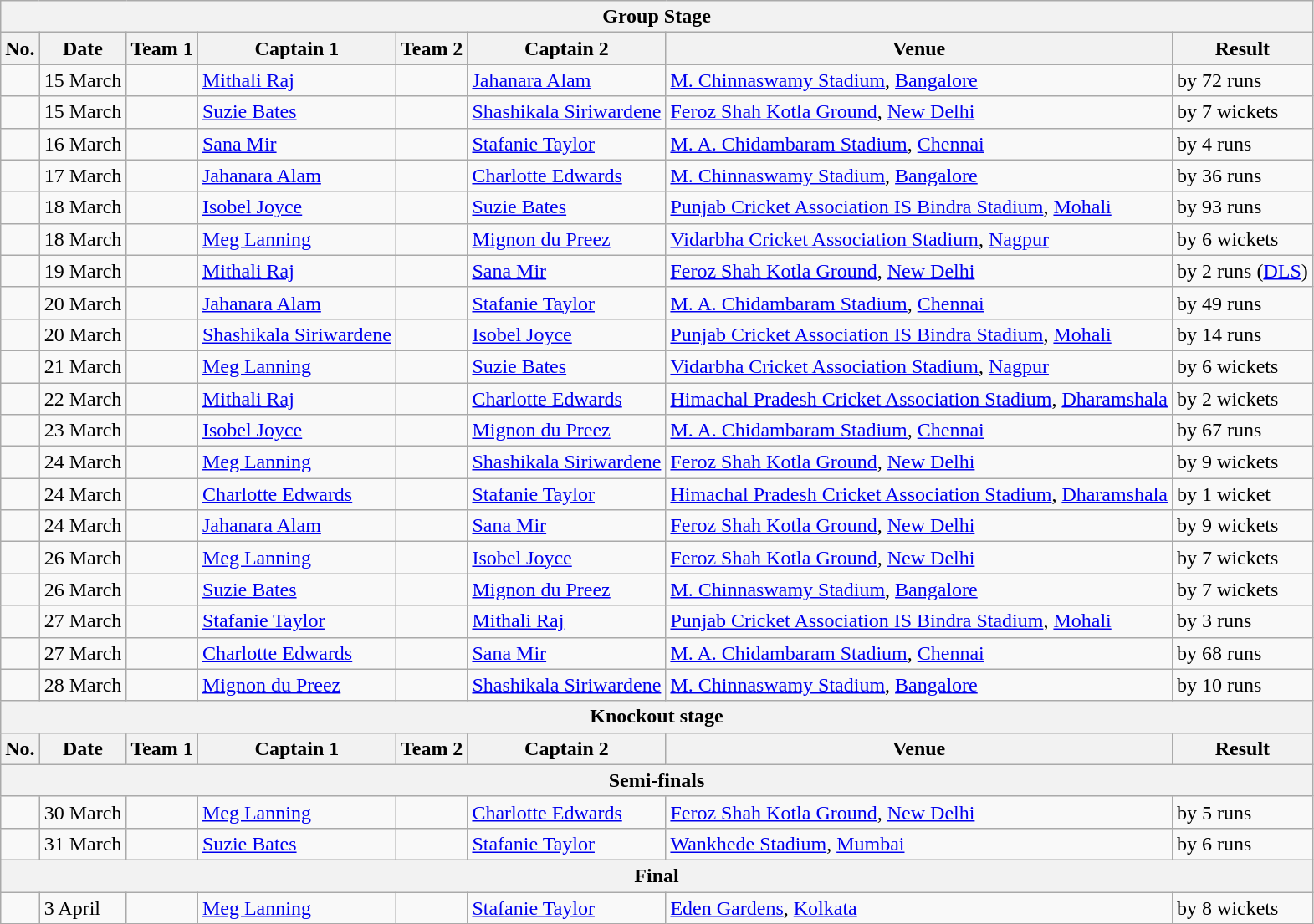<table class="wikitable">
<tr>
<th colspan="9">Group Stage</th>
</tr>
<tr>
<th>No.</th>
<th>Date</th>
<th>Team 1</th>
<th>Captain 1</th>
<th>Team 2</th>
<th>Captain 2</th>
<th>Venue</th>
<th>Result</th>
</tr>
<tr>
<td></td>
<td>15 March</td>
<td></td>
<td><a href='#'>Mithali Raj</a></td>
<td></td>
<td><a href='#'>Jahanara Alam</a></td>
<td><a href='#'>M. Chinnaswamy Stadium</a>, <a href='#'>Bangalore</a></td>
<td> by 72 runs</td>
</tr>
<tr>
<td></td>
<td>15 March</td>
<td></td>
<td><a href='#'>Suzie Bates</a></td>
<td></td>
<td><a href='#'>Shashikala Siriwardene</a></td>
<td><a href='#'>Feroz Shah Kotla Ground</a>, <a href='#'>New Delhi</a></td>
<td> by 7 wickets</td>
</tr>
<tr>
<td></td>
<td>16 March</td>
<td></td>
<td><a href='#'>Sana Mir</a></td>
<td></td>
<td><a href='#'>Stafanie Taylor</a></td>
<td><a href='#'>M. A. Chidambaram Stadium</a>, <a href='#'>Chennai</a></td>
<td> by 4 runs</td>
</tr>
<tr>
<td></td>
<td>17 March</td>
<td></td>
<td><a href='#'>Jahanara Alam</a></td>
<td></td>
<td><a href='#'>Charlotte Edwards</a></td>
<td><a href='#'>M. Chinnaswamy Stadium</a>, <a href='#'>Bangalore</a></td>
<td> by 36 runs</td>
</tr>
<tr>
<td></td>
<td>18 March</td>
<td></td>
<td><a href='#'>Isobel Joyce</a></td>
<td></td>
<td><a href='#'>Suzie Bates</a></td>
<td><a href='#'>Punjab Cricket Association IS Bindra Stadium</a>, <a href='#'>Mohali</a></td>
<td> by 93 runs</td>
</tr>
<tr>
<td></td>
<td>18 March</td>
<td></td>
<td><a href='#'>Meg Lanning</a></td>
<td></td>
<td><a href='#'>Mignon du Preez</a></td>
<td><a href='#'>Vidarbha Cricket Association Stadium</a>, <a href='#'>Nagpur</a></td>
<td> by 6 wickets</td>
</tr>
<tr>
<td></td>
<td>19 March</td>
<td></td>
<td><a href='#'>Mithali Raj</a></td>
<td></td>
<td><a href='#'>Sana Mir</a></td>
<td><a href='#'>Feroz Shah Kotla Ground</a>, <a href='#'>New Delhi</a></td>
<td> by 2 runs (<a href='#'>DLS</a>)</td>
</tr>
<tr>
<td></td>
<td>20 March</td>
<td></td>
<td><a href='#'>Jahanara Alam</a></td>
<td></td>
<td><a href='#'>Stafanie Taylor</a></td>
<td><a href='#'>M. A. Chidambaram Stadium</a>, <a href='#'>Chennai</a></td>
<td> by 49 runs</td>
</tr>
<tr>
<td></td>
<td>20 March</td>
<td></td>
<td><a href='#'>Shashikala Siriwardene</a></td>
<td></td>
<td><a href='#'>Isobel Joyce</a></td>
<td><a href='#'>Punjab Cricket Association IS Bindra Stadium</a>, <a href='#'>Mohali</a></td>
<td> by 14 runs</td>
</tr>
<tr>
<td></td>
<td>21 March</td>
<td></td>
<td><a href='#'>Meg Lanning</a></td>
<td></td>
<td><a href='#'>Suzie Bates</a></td>
<td><a href='#'>Vidarbha Cricket Association Stadium</a>, <a href='#'>Nagpur</a></td>
<td> by 6 wickets</td>
</tr>
<tr>
<td></td>
<td>22 March</td>
<td></td>
<td><a href='#'>Mithali Raj</a></td>
<td></td>
<td><a href='#'>Charlotte Edwards</a></td>
<td><a href='#'>Himachal Pradesh Cricket Association Stadium</a>, <a href='#'>Dharamshala</a></td>
<td> by 2 wickets</td>
</tr>
<tr>
<td></td>
<td>23 March</td>
<td></td>
<td><a href='#'>Isobel Joyce</a></td>
<td></td>
<td><a href='#'>Mignon du Preez</a></td>
<td><a href='#'>M. A. Chidambaram Stadium</a>, <a href='#'>Chennai</a></td>
<td> by 67 runs</td>
</tr>
<tr>
<td></td>
<td>24 March</td>
<td></td>
<td><a href='#'>Meg Lanning</a></td>
<td></td>
<td><a href='#'>Shashikala Siriwardene</a></td>
<td><a href='#'>Feroz Shah Kotla Ground</a>, <a href='#'>New Delhi</a></td>
<td> by 9 wickets</td>
</tr>
<tr>
<td></td>
<td>24 March</td>
<td></td>
<td><a href='#'>Charlotte Edwards</a></td>
<td></td>
<td><a href='#'>Stafanie Taylor</a></td>
<td><a href='#'>Himachal Pradesh Cricket Association Stadium</a>, <a href='#'>Dharamshala</a></td>
<td> by 1 wicket</td>
</tr>
<tr>
<td></td>
<td>24 March</td>
<td></td>
<td><a href='#'>Jahanara Alam</a></td>
<td></td>
<td><a href='#'>Sana Mir</a></td>
<td><a href='#'>Feroz Shah Kotla Ground</a>, <a href='#'>New Delhi</a></td>
<td> by 9 wickets</td>
</tr>
<tr>
<td></td>
<td>26 March</td>
<td></td>
<td><a href='#'>Meg Lanning</a></td>
<td></td>
<td><a href='#'>Isobel Joyce</a></td>
<td><a href='#'>Feroz Shah Kotla Ground</a>, <a href='#'>New Delhi</a></td>
<td> by 7 wickets</td>
</tr>
<tr>
<td></td>
<td>26 March</td>
<td></td>
<td><a href='#'>Suzie Bates</a></td>
<td></td>
<td><a href='#'>Mignon du Preez</a></td>
<td><a href='#'>M. Chinnaswamy Stadium</a>, <a href='#'>Bangalore</a></td>
<td> by 7 wickets</td>
</tr>
<tr>
<td></td>
<td>27 March</td>
<td></td>
<td><a href='#'>Stafanie Taylor</a></td>
<td></td>
<td><a href='#'>Mithali Raj</a></td>
<td><a href='#'>Punjab Cricket Association IS Bindra Stadium</a>, <a href='#'>Mohali</a></td>
<td> by 3 runs</td>
</tr>
<tr>
<td></td>
<td>27 March</td>
<td></td>
<td><a href='#'>Charlotte Edwards</a></td>
<td></td>
<td><a href='#'>Sana Mir</a></td>
<td><a href='#'>M. A. Chidambaram Stadium</a>, <a href='#'>Chennai</a></td>
<td> by 68 runs</td>
</tr>
<tr>
<td></td>
<td>28 March</td>
<td></td>
<td><a href='#'>Mignon du Preez</a></td>
<td></td>
<td><a href='#'>Shashikala Siriwardene</a></td>
<td><a href='#'>M. Chinnaswamy Stadium</a>, <a href='#'>Bangalore</a></td>
<td> by 10 runs</td>
</tr>
<tr>
<th colspan="8">Knockout stage</th>
</tr>
<tr>
<th>No.</th>
<th>Date</th>
<th>Team 1</th>
<th>Captain 1</th>
<th>Team 2</th>
<th>Captain 2</th>
<th>Venue</th>
<th>Result</th>
</tr>
<tr>
<th colspan="8">Semi-finals</th>
</tr>
<tr>
<td></td>
<td>30 March</td>
<td></td>
<td><a href='#'>Meg Lanning</a></td>
<td></td>
<td><a href='#'>Charlotte Edwards</a></td>
<td><a href='#'>Feroz Shah Kotla Ground</a>, <a href='#'>New Delhi</a></td>
<td> by 5 runs</td>
</tr>
<tr>
<td></td>
<td>31 March</td>
<td></td>
<td><a href='#'>Suzie Bates</a></td>
<td></td>
<td><a href='#'>Stafanie Taylor</a></td>
<td><a href='#'>Wankhede Stadium</a>, <a href='#'>Mumbai</a></td>
<td> by 6 runs</td>
</tr>
<tr>
<th colspan="8">Final</th>
</tr>
<tr>
<td></td>
<td>3 April</td>
<td></td>
<td><a href='#'>Meg Lanning</a></td>
<td></td>
<td><a href='#'>Stafanie Taylor</a></td>
<td><a href='#'>Eden Gardens</a>, <a href='#'>Kolkata</a></td>
<td> by 8 wickets</td>
</tr>
</table>
